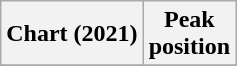<table class="wikitable sortable plainrowheaders" style="text-align:center">
<tr>
<th scope="col">Chart (2021)</th>
<th scope="col">Peak<br>position</th>
</tr>
<tr>
</tr>
</table>
